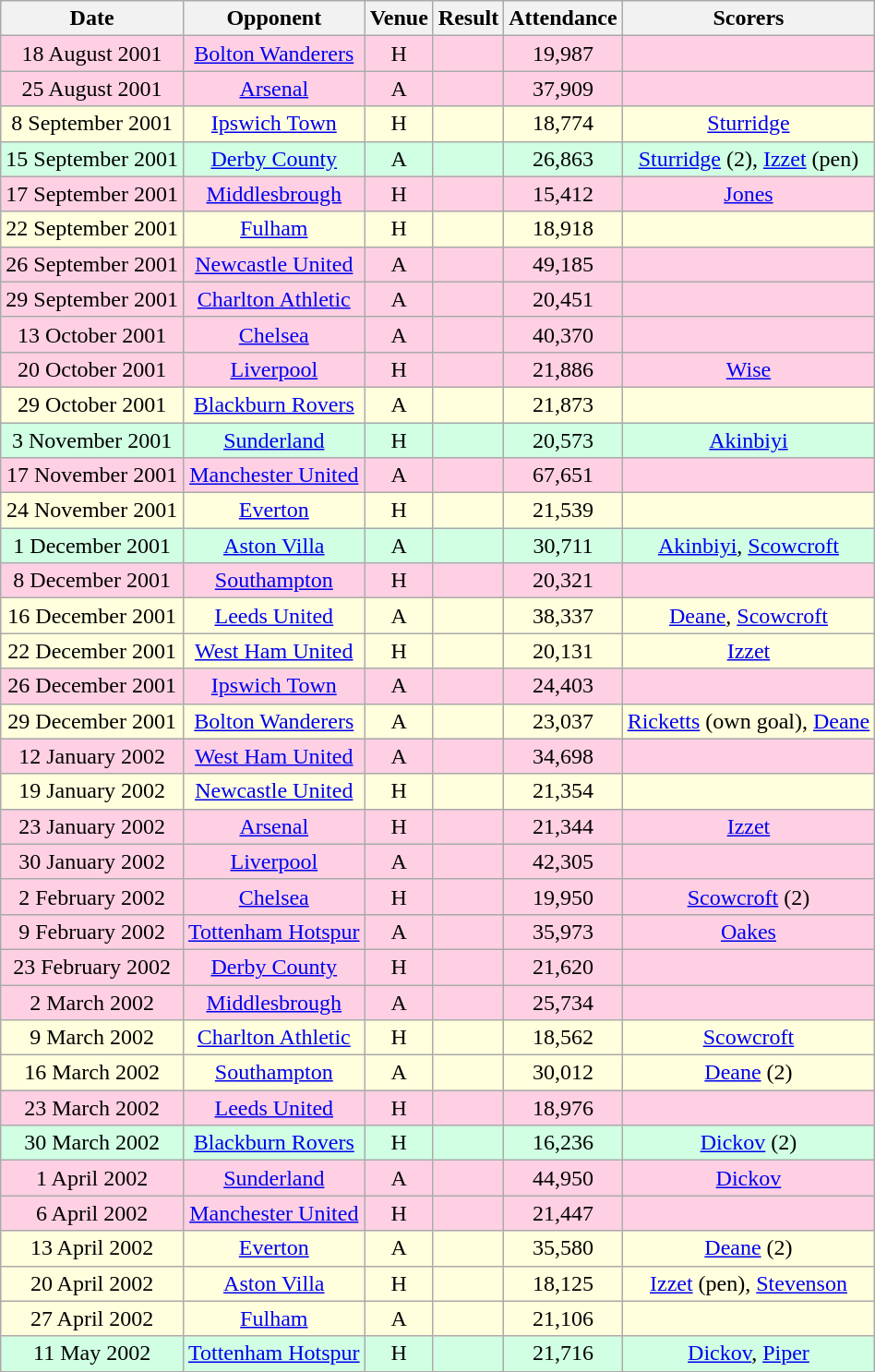<table class="wikitable sortable" style="font-size:100%; text-align:center">
<tr>
<th>Date</th>
<th>Opponent</th>
<th>Venue</th>
<th>Result</th>
<th>Attendance</th>
<th>Scorers</th>
</tr>
<tr style="background-color: #ffd0e3;">
<td>18 August 2001</td>
<td><a href='#'>Bolton Wanderers</a></td>
<td>H</td>
<td></td>
<td>19,987</td>
<td></td>
</tr>
<tr style="background-color: #ffd0e3;">
<td>25 August 2001</td>
<td><a href='#'>Arsenal</a></td>
<td>A</td>
<td></td>
<td>37,909</td>
<td></td>
</tr>
<tr style="background-color: #ffffdd;">
<td>8 September 2001</td>
<td><a href='#'>Ipswich Town</a></td>
<td>H</td>
<td></td>
<td>18,774</td>
<td><a href='#'>Sturridge</a></td>
</tr>
<tr style="background-color: #d0ffe3;">
<td>15 September 2001</td>
<td><a href='#'>Derby County</a></td>
<td>A</td>
<td></td>
<td>26,863</td>
<td><a href='#'>Sturridge</a> (2), <a href='#'>Izzet</a> (pen)</td>
</tr>
<tr style="background-color: #ffd0e3;">
<td>17 September 2001</td>
<td><a href='#'>Middlesbrough</a></td>
<td>H</td>
<td></td>
<td>15,412</td>
<td><a href='#'>Jones</a></td>
</tr>
<tr style="background-color: #ffffdd;">
<td>22 September 2001</td>
<td><a href='#'>Fulham</a></td>
<td>H</td>
<td></td>
<td>18,918</td>
<td></td>
</tr>
<tr style="background-color: #ffd0e3;">
<td>26 September 2001</td>
<td><a href='#'>Newcastle United</a></td>
<td>A</td>
<td></td>
<td>49,185</td>
<td></td>
</tr>
<tr style="background-color: #ffd0e3;">
<td>29 September 2001</td>
<td><a href='#'>Charlton Athletic</a></td>
<td>A</td>
<td></td>
<td>20,451</td>
<td></td>
</tr>
<tr style="background-color: #ffd0e3;">
<td>13 October 2001</td>
<td><a href='#'>Chelsea</a></td>
<td>A</td>
<td></td>
<td>40,370</td>
<td></td>
</tr>
<tr style="background-color: #ffd0e3;">
<td>20 October 2001</td>
<td><a href='#'>Liverpool</a></td>
<td>H</td>
<td></td>
<td>21,886</td>
<td><a href='#'>Wise</a></td>
</tr>
<tr style="background-color: #ffffdd;">
<td>29 October 2001</td>
<td><a href='#'>Blackburn Rovers</a></td>
<td>A</td>
<td></td>
<td>21,873</td>
<td></td>
</tr>
<tr style="background-color: #d0ffe3;">
<td>3 November 2001</td>
<td><a href='#'>Sunderland</a></td>
<td>H</td>
<td></td>
<td>20,573</td>
<td><a href='#'>Akinbiyi</a></td>
</tr>
<tr style="background-color: #ffd0e3;">
<td>17 November 2001</td>
<td><a href='#'>Manchester United</a></td>
<td>A</td>
<td></td>
<td>67,651</td>
<td></td>
</tr>
<tr style="background-color: #ffffdd;">
<td>24 November 2001</td>
<td><a href='#'>Everton</a></td>
<td>H</td>
<td></td>
<td>21,539</td>
<td></td>
</tr>
<tr style="background-color: #d0ffe3;">
<td>1 December 2001</td>
<td><a href='#'>Aston Villa</a></td>
<td>A</td>
<td></td>
<td>30,711</td>
<td><a href='#'>Akinbiyi</a>, <a href='#'>Scowcroft</a></td>
</tr>
<tr style="background-color: #ffd0e3;">
<td>8 December 2001</td>
<td><a href='#'>Southampton</a></td>
<td>H</td>
<td></td>
<td>20,321</td>
<td></td>
</tr>
<tr style="background-color: #ffffdd;">
<td>16 December 2001</td>
<td><a href='#'>Leeds United</a></td>
<td>A</td>
<td></td>
<td>38,337</td>
<td><a href='#'>Deane</a>, <a href='#'>Scowcroft</a></td>
</tr>
<tr style="background-color: #ffffdd;">
<td>22 December 2001</td>
<td><a href='#'>West Ham United</a></td>
<td>H</td>
<td></td>
<td>20,131</td>
<td><a href='#'>Izzet</a></td>
</tr>
<tr style="background-color: #ffd0e3;">
<td>26 December 2001</td>
<td><a href='#'>Ipswich Town</a></td>
<td>A</td>
<td></td>
<td>24,403</td>
<td></td>
</tr>
<tr style="background-color: #ffffdd;">
<td>29 December 2001</td>
<td><a href='#'>Bolton Wanderers</a></td>
<td>A</td>
<td></td>
<td>23,037</td>
<td><a href='#'>Ricketts</a> (own goal), <a href='#'>Deane</a></td>
</tr>
<tr style="background-color: #ffd0e3;">
<td>12 January 2002</td>
<td><a href='#'>West Ham United</a></td>
<td>A</td>
<td></td>
<td>34,698</td>
<td></td>
</tr>
<tr style="background-color: #ffffdd;">
<td>19 January 2002</td>
<td><a href='#'>Newcastle United</a></td>
<td>H</td>
<td></td>
<td>21,354</td>
<td></td>
</tr>
<tr style="background-color: #ffd0e3;">
<td>23 January 2002</td>
<td><a href='#'>Arsenal</a></td>
<td>H</td>
<td></td>
<td>21,344</td>
<td><a href='#'>Izzet</a></td>
</tr>
<tr style="background-color: #ffd0e3;">
<td>30 January 2002</td>
<td><a href='#'>Liverpool</a></td>
<td>A</td>
<td></td>
<td>42,305</td>
<td></td>
</tr>
<tr style="background-color: #ffd0e3;">
<td>2 February 2002</td>
<td><a href='#'>Chelsea</a></td>
<td>H</td>
<td></td>
<td>19,950</td>
<td><a href='#'>Scowcroft</a> (2)</td>
</tr>
<tr style="background-color: #ffd0e3;">
<td>9 February 2002</td>
<td><a href='#'>Tottenham Hotspur</a></td>
<td>A</td>
<td></td>
<td>35,973</td>
<td><a href='#'>Oakes</a></td>
</tr>
<tr style="background-color: #ffd0e3;">
<td>23 February 2002</td>
<td><a href='#'>Derby County</a></td>
<td>H</td>
<td></td>
<td>21,620</td>
<td></td>
</tr>
<tr style="background-color: #ffd0e3;">
<td>2 March 2002</td>
<td><a href='#'>Middlesbrough</a></td>
<td>A</td>
<td></td>
<td>25,734</td>
<td></td>
</tr>
<tr style="background-color: #ffffdd;">
<td>9 March 2002</td>
<td><a href='#'>Charlton Athletic</a></td>
<td>H</td>
<td></td>
<td>18,562</td>
<td><a href='#'>Scowcroft</a></td>
</tr>
<tr style="background-color: #ffffdd;">
<td>16 March 2002</td>
<td><a href='#'>Southampton</a></td>
<td>A</td>
<td></td>
<td>30,012</td>
<td><a href='#'>Deane</a> (2)</td>
</tr>
<tr style="background-color: #ffd0e3;">
<td>23 March 2002</td>
<td><a href='#'>Leeds United</a></td>
<td>H</td>
<td></td>
<td>18,976</td>
<td></td>
</tr>
<tr style="background-color: #d0ffe3;">
<td>30 March 2002</td>
<td><a href='#'>Blackburn Rovers</a></td>
<td>H</td>
<td></td>
<td>16,236</td>
<td><a href='#'>Dickov</a> (2)</td>
</tr>
<tr style="background-color: #ffd0e3;">
<td>1 April 2002</td>
<td><a href='#'>Sunderland</a></td>
<td>A</td>
<td></td>
<td>44,950</td>
<td><a href='#'>Dickov</a></td>
</tr>
<tr style="background-color: #ffd0e3;">
<td>6 April 2002</td>
<td><a href='#'>Manchester United</a></td>
<td>H</td>
<td></td>
<td>21,447</td>
<td></td>
</tr>
<tr style="background-color: #ffffdd;">
<td>13 April 2002</td>
<td><a href='#'>Everton</a></td>
<td>A</td>
<td></td>
<td>35,580</td>
<td><a href='#'>Deane</a> (2)</td>
</tr>
<tr style="background-color: #ffffdd;">
<td>20 April 2002</td>
<td><a href='#'>Aston Villa</a></td>
<td>H</td>
<td></td>
<td>18,125</td>
<td><a href='#'>Izzet</a> (pen), <a href='#'>Stevenson</a></td>
</tr>
<tr style="background-color: #ffffdd;">
<td>27 April 2002</td>
<td><a href='#'>Fulham</a></td>
<td>A</td>
<td></td>
<td>21,106</td>
<td></td>
</tr>
<tr style="background-color: #d0ffe3;">
<td>11 May 2002</td>
<td><a href='#'>Tottenham Hotspur</a></td>
<td>H</td>
<td></td>
<td>21,716</td>
<td><a href='#'>Dickov</a>, <a href='#'>Piper</a></td>
</tr>
</table>
